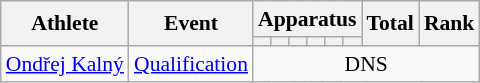<table class="wikitable" style="text-align:center;font-size:90%">
<tr>
<th rowspan=2>Athlete</th>
<th rowspan=2>Event</th>
<th colspan=6>Apparatus</th>
<th rowspan=2>Total</th>
<th rowspan=2>Rank</th>
</tr>
<tr style="font-size:95%">
<th></th>
<th></th>
<th></th>
<th></th>
<th></th>
<th></th>
</tr>
<tr>
<td rowspan=7 align=left><a href='#'>Ondřej Kalný</a></td>
<td align=left><a href='#'>Qualification</a></td>
<td Colspan=8>DNS</td>
</tr>
</table>
